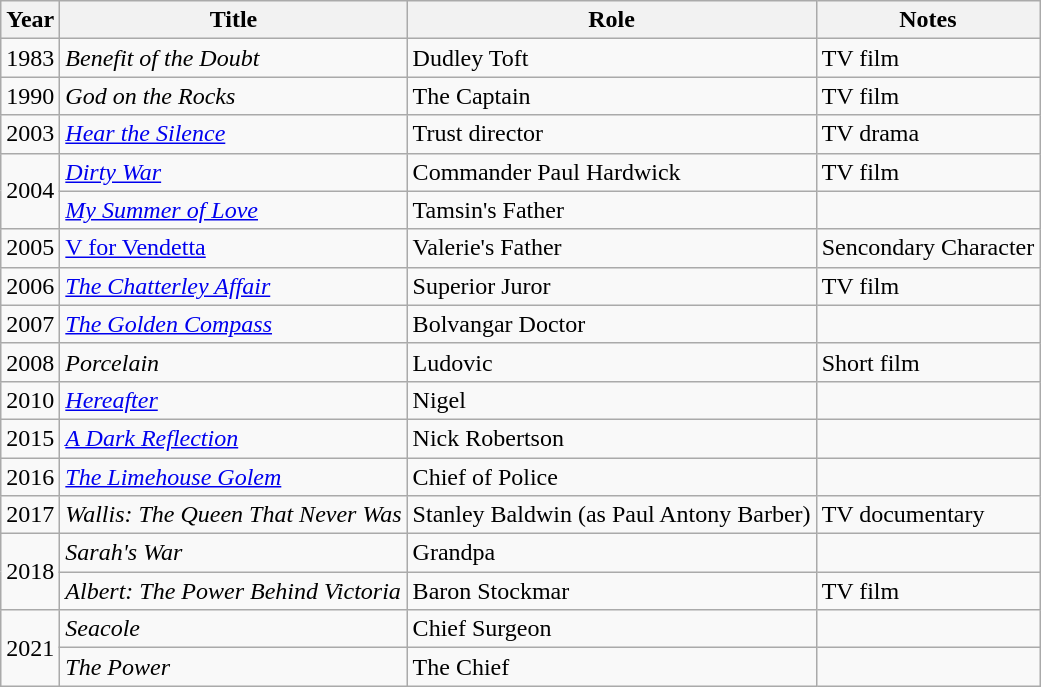<table class="wikitable sortable">
<tr>
<th>Year</th>
<th>Title</th>
<th>Role</th>
<th class="unsortable">Notes</th>
</tr>
<tr>
<td>1983</td>
<td><em>Benefit of the Doubt</em></td>
<td>Dudley Toft</td>
<td>TV film</td>
</tr>
<tr>
<td>1990</td>
<td><em>God on the Rocks</em></td>
<td>The Captain</td>
<td>TV film</td>
</tr>
<tr>
<td>2003</td>
<td><em><a href='#'>Hear the Silence</a></em></td>
<td>Trust director</td>
<td>TV drama</td>
</tr>
<tr>
<td rowspan="2">2004</td>
<td><em><a href='#'>Dirty War</a></em></td>
<td>Commander Paul Hardwick</td>
<td>TV film</td>
</tr>
<tr>
<td><em><a href='#'>My Summer of Love</a></em></td>
<td>Tamsin's Father</td>
<td></td>
</tr>
<tr>
<td>2005</td>
<td><a href='#'>V for Vendetta</a></td>
<td>Valerie's Father</td>
<td>Sencondary Character</td>
</tr>
<tr>
<td>2006</td>
<td><em><a href='#'>The Chatterley Affair</a></em></td>
<td>Superior Juror</td>
<td>TV film</td>
</tr>
<tr>
<td>2007</td>
<td><em><a href='#'>The Golden Compass</a></em></td>
<td>Bolvangar Doctor</td>
<td></td>
</tr>
<tr>
<td>2008</td>
<td><em>Porcelain</em></td>
<td>Ludovic</td>
<td>Short film</td>
</tr>
<tr>
<td>2010</td>
<td><em><a href='#'>Hereafter</a></em></td>
<td>Nigel</td>
<td></td>
</tr>
<tr>
<td>2015</td>
<td><em><a href='#'>A Dark Reflection</a></em></td>
<td>Nick Robertson</td>
<td></td>
</tr>
<tr>
<td>2016</td>
<td><em><a href='#'>The Limehouse Golem</a></em></td>
<td>Chief of Police</td>
<td></td>
</tr>
<tr>
<td>2017</td>
<td><em>Wallis: The Queen That Never Was</em></td>
<td>Stanley Baldwin (as Paul Antony Barber)</td>
<td>TV documentary</td>
</tr>
<tr>
<td rowspan="2">2018</td>
<td><em>Sarah's War</em></td>
<td>Grandpa</td>
<td></td>
</tr>
<tr>
<td><em>Albert: The Power Behind Victoria</em></td>
<td>Baron Stockmar</td>
<td>TV film</td>
</tr>
<tr>
<td rowspan="2">2021</td>
<td><em>Seacole</em></td>
<td>Chief Surgeon</td>
<td></td>
</tr>
<tr>
<td><em>The Power</em></td>
<td>The Chief</td>
<td></td>
</tr>
</table>
